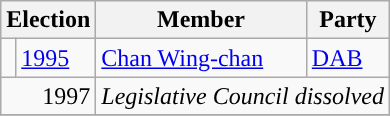<table class="wikitable">
<tr>
<th colspan="2">Election</th>
<th>Member</th>
<th>Party</th>
</tr>
<tr>
<td style="background-color: "></td>
<td><a href='#'>1995</a></td>
<td><a href='#'>Chan Wing-chan</a></td>
<td><a href='#'>DAB</a></td>
</tr>
<tr>
<td colspan=2 align=right>1997</td>
<td colspan=2><em>Legislative Council dissolved</em></td>
</tr>
<tr>
</tr>
</table>
